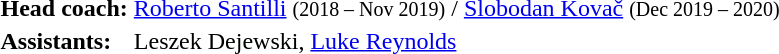<table>
<tr>
<td><strong>Head coach:</strong></td>
<td> <a href='#'>Roberto Santilli</a> <small>(2018 – Nov 2019)</small> /  <a href='#'>Slobodan Kovač</a> <small>(Dec 2019 – 2020)</small></td>
</tr>
<tr>
<td><strong>Assistants:</strong></td>
<td> Leszek Dejewski,  <a href='#'>Luke Reynolds</a></td>
</tr>
</table>
